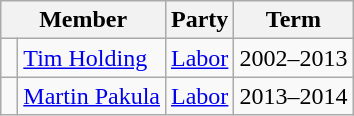<table class="wikitable">
<tr>
<th colspan="2">Member</th>
<th>Party</th>
<th>Term</th>
</tr>
<tr>
<td> </td>
<td><a href='#'>Tim Holding</a></td>
<td><a href='#'>Labor</a></td>
<td>2002–2013</td>
</tr>
<tr>
<td> </td>
<td><a href='#'>Martin Pakula</a></td>
<td><a href='#'>Labor</a></td>
<td>2013–2014</td>
</tr>
</table>
